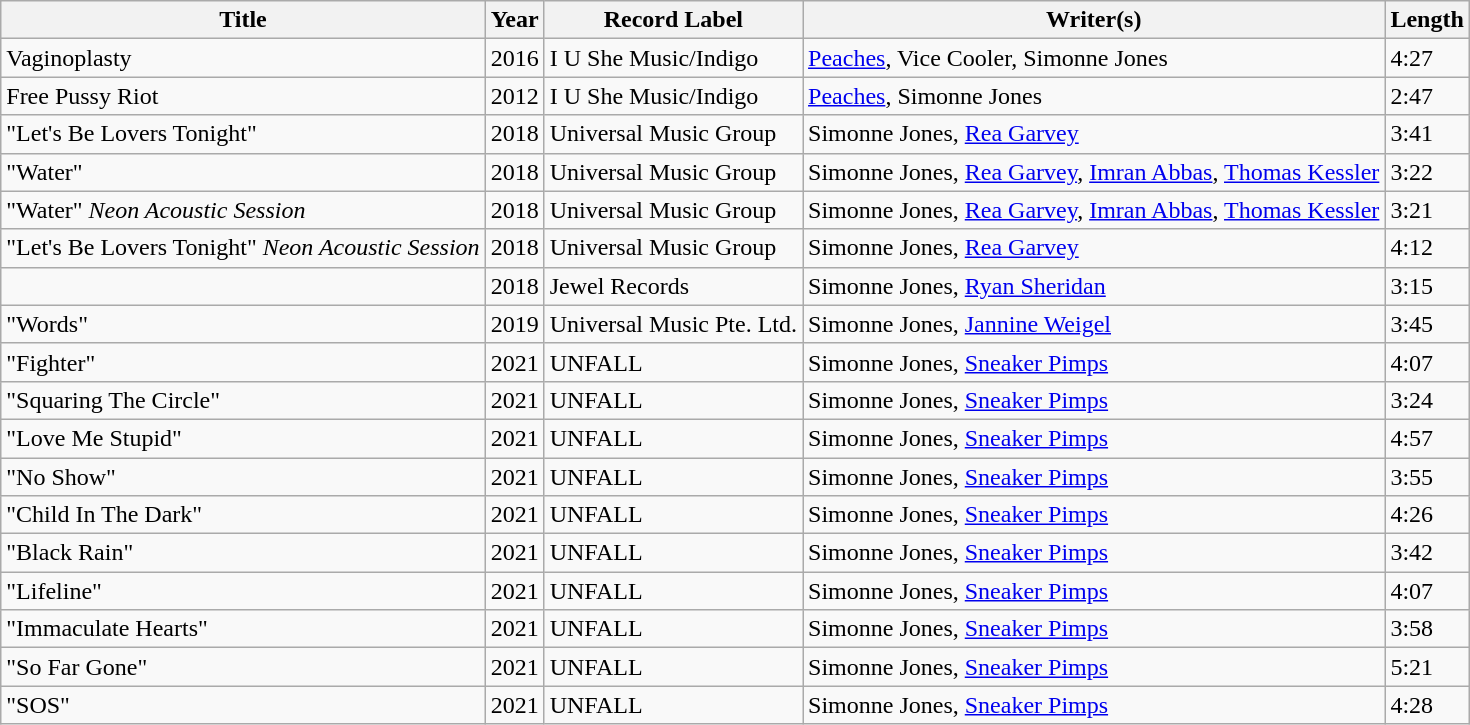<table class="wikitable">
<tr>
<th>Title</th>
<th>Year</th>
<th>Record Label</th>
<th>Writer(s)</th>
<th>Length</th>
</tr>
<tr>
<td>Vaginoplasty</td>
<td>2016</td>
<td>I U She Music/Indigo</td>
<td><a href='#'>Peaches</a>, Vice Cooler, Simonne Jones</td>
<td>4:27</td>
</tr>
<tr>
<td>Free Pussy Riot</td>
<td>2012</td>
<td>I U She Music/Indigo</td>
<td><a href='#'>Peaches</a>, Simonne Jones</td>
<td>2:47</td>
</tr>
<tr>
<td>"Let's Be Lovers Tonight"</td>
<td>2018</td>
<td>Universal Music Group</td>
<td>Simonne Jones, <a href='#'>Rea Garvey</a></td>
<td>3:41</td>
</tr>
<tr>
<td>"Water"</td>
<td>2018</td>
<td>Universal Music Group</td>
<td>Simonne Jones, <a href='#'>Rea Garvey</a>, <a href='#'>Imran Abbas</a>, <a href='#'>Thomas Kessler</a></td>
<td>3:22</td>
</tr>
<tr>
<td>"Water" <em>Neon Acoustic Session</em></td>
<td>2018</td>
<td>Universal Music Group</td>
<td>Simonne Jones, <a href='#'>Rea Garvey</a>, <a href='#'>Imran Abbas</a>, <a href='#'>Thomas Kessler</a></td>
<td>3:21</td>
</tr>
<tr>
<td>"Let's Be Lovers Tonight" <em>Neon Acoustic Session</em></td>
<td>2018</td>
<td>Universal Music Group</td>
<td>Simonne Jones, <a href='#'>Rea Garvey</a></td>
<td>4:12</td>
</tr>
<tr>
<td></td>
<td>2018</td>
<td>Jewel Records</td>
<td>Simonne Jones, <a href='#'>Ryan Sheridan</a></td>
<td>3:15</td>
</tr>
<tr>
<td>"Words"</td>
<td>2019</td>
<td>Universal Music Pte. Ltd.</td>
<td>Simonne Jones, <a href='#'>Jannine Weigel</a></td>
<td>3:45</td>
</tr>
<tr>
<td>"Fighter"</td>
<td>2021</td>
<td>UNFALL</td>
<td>Simonne Jones, <a href='#'>Sneaker Pimps</a></td>
<td>4:07</td>
</tr>
<tr>
<td>"Squaring The Circle"</td>
<td>2021</td>
<td>UNFALL</td>
<td>Simonne Jones, <a href='#'>Sneaker Pimps</a></td>
<td>3:24</td>
</tr>
<tr>
<td>"Love Me Stupid"</td>
<td>2021</td>
<td>UNFALL</td>
<td>Simonne Jones, <a href='#'>Sneaker Pimps</a></td>
<td>4:57</td>
</tr>
<tr>
<td>"No Show"</td>
<td>2021</td>
<td>UNFALL</td>
<td>Simonne Jones, <a href='#'>Sneaker Pimps</a></td>
<td>3:55</td>
</tr>
<tr>
<td>"Child In The Dark"</td>
<td>2021</td>
<td>UNFALL</td>
<td>Simonne Jones, <a href='#'>Sneaker Pimps</a></td>
<td>4:26</td>
</tr>
<tr>
<td>"Black Rain"</td>
<td>2021</td>
<td>UNFALL</td>
<td>Simonne Jones, <a href='#'>Sneaker Pimps</a></td>
<td>3:42</td>
</tr>
<tr>
<td>"Lifeline"</td>
<td>2021</td>
<td>UNFALL</td>
<td>Simonne Jones, <a href='#'>Sneaker Pimps</a></td>
<td>4:07</td>
</tr>
<tr>
<td>"Immaculate Hearts"</td>
<td>2021</td>
<td>UNFALL</td>
<td>Simonne Jones, <a href='#'>Sneaker Pimps</a></td>
<td>3:58</td>
</tr>
<tr>
<td>"So Far Gone"</td>
<td>2021</td>
<td>UNFALL</td>
<td>Simonne Jones, <a href='#'>Sneaker Pimps</a></td>
<td>5:21</td>
</tr>
<tr>
<td>"SOS"</td>
<td>2021</td>
<td>UNFALL</td>
<td>Simonne Jones, <a href='#'>Sneaker Pimps</a></td>
<td>4:28</td>
</tr>
</table>
